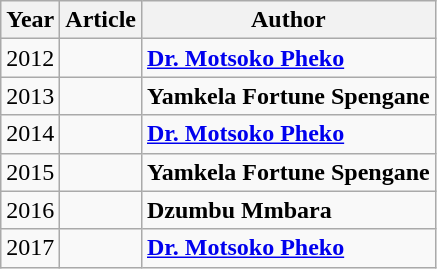<table class="wikitable">
<tr>
<th>Year</th>
<th>Article</th>
<th>Author</th>
</tr>
<tr>
<td>2012</td>
<td></td>
<td><strong><a href='#'>Dr. Motsoko Pheko</a></strong></td>
</tr>
<tr>
<td>2013</td>
<td></td>
<td><strong>Yamkela Fortune Spengane</strong></td>
</tr>
<tr>
<td>2014</td>
<td></td>
<td><strong><a href='#'>Dr. Motsoko Pheko</a></strong></td>
</tr>
<tr>
<td>2015</td>
<td></td>
<td><strong>Yamkela Fortune Spengane</strong></td>
</tr>
<tr>
<td>2016</td>
<td></td>
<td><strong>Dzumbu Mmbara</strong></td>
</tr>
<tr>
<td>2017</td>
<td></td>
<td><strong><a href='#'>Dr. Motsoko Pheko</a></strong></td>
</tr>
</table>
